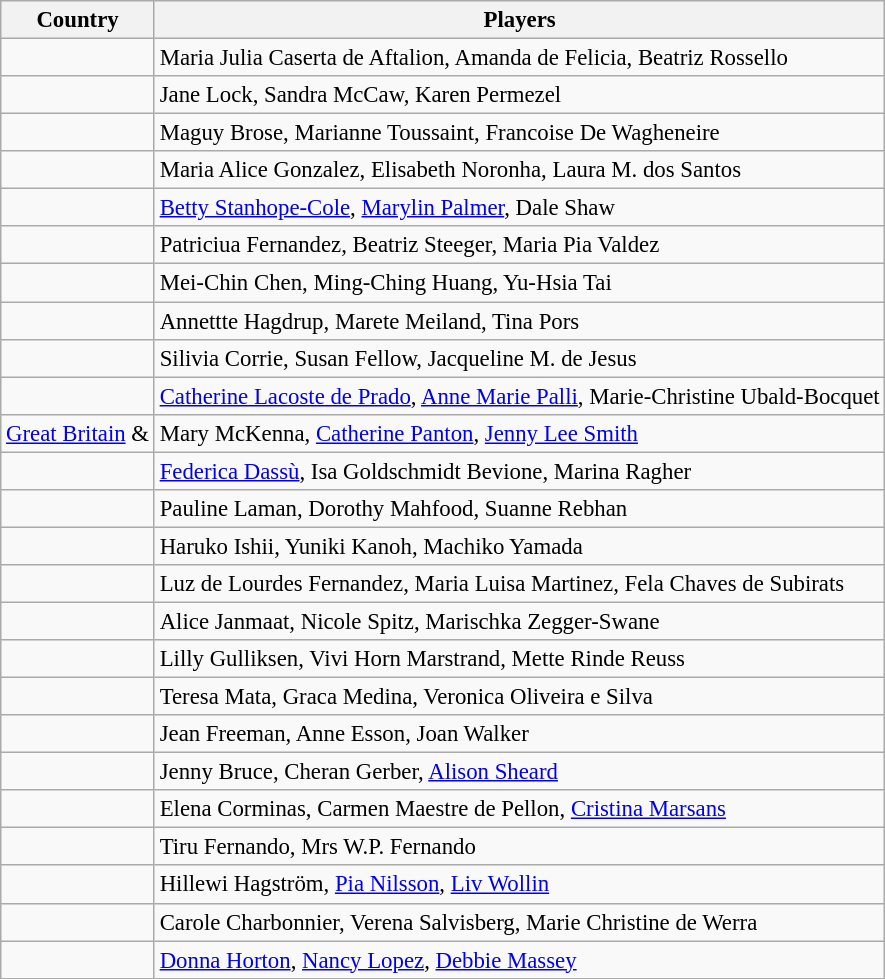<table class="wikitable" style="font-size:95%;">
<tr>
<th>Country</th>
<th>Players</th>
</tr>
<tr>
<td></td>
<td>Maria Julia Caserta de Aftalion, Amanda de Felicia, Beatriz Rossello</td>
</tr>
<tr>
<td></td>
<td>Jane Lock, Sandra McCaw, Karen Permezel</td>
</tr>
<tr>
<td></td>
<td>Maguy Brose, Marianne Toussaint, Francoise De Wagheneire</td>
</tr>
<tr>
<td></td>
<td>Maria Alice Gonzalez, Elisabeth Noronha, Laura M. dos Santos</td>
</tr>
<tr>
<td></td>
<td><a href='#'>Betty Stanhope-Cole</a>, <a href='#'>Marylin Palmer</a>, Dale Shaw</td>
</tr>
<tr>
<td></td>
<td>Patriciua Fernandez, Beatriz Steeger, Maria Pia Valdez</td>
</tr>
<tr>
<td></td>
<td>Mei-Chin Chen, Ming-Ching Huang, Yu-Hsia Tai</td>
</tr>
<tr>
<td></td>
<td>Annettte Hagdrup, Marete Meiland, Tina Pors</td>
</tr>
<tr>
<td></td>
<td>Silivia Corrie, Susan Fellow, Jacqueline M. de Jesus</td>
</tr>
<tr>
<td></td>
<td><a href='#'>Catherine Lacoste de Prado</a>, <a href='#'>Anne Marie Palli</a>, Marie-Christine Ubald-Bocquet</td>
</tr>
<tr>
<td> <a href='#'>Great Britain</a> &<br></td>
<td>Mary McKenna, <a href='#'>Catherine Panton</a>, <a href='#'>Jenny Lee Smith</a></td>
</tr>
<tr>
<td></td>
<td><a href='#'>Federica Dassù</a>, Isa Goldschmidt Bevione, Marina Ragher</td>
</tr>
<tr>
<td></td>
<td>Pauline Laman, Dorothy Mahfood, Suanne Rebhan</td>
</tr>
<tr>
<td></td>
<td>Haruko Ishii, Yuniki Kanoh, Machiko Yamada</td>
</tr>
<tr>
<td></td>
<td>Luz de Lourdes Fernandez, Maria Luisa Martinez, Fela Chaves de Subirats</td>
</tr>
<tr>
<td></td>
<td>Alice Janmaat, Nicole Spitz, Marischka Zegger-Swane</td>
</tr>
<tr>
<td></td>
<td>Lilly Gulliksen, Vivi Horn Marstrand, Mette Rinde Reuss</td>
</tr>
<tr>
<td></td>
<td>Teresa Mata, Graca Medina, Veronica Oliveira e Silva</td>
</tr>
<tr>
<td></td>
<td>Jean Freeman, Anne Esson, Joan Walker</td>
</tr>
<tr>
<td></td>
<td>Jenny Bruce, Cheran Gerber, <a href='#'>Alison Sheard</a></td>
</tr>
<tr>
<td></td>
<td>Elena Corminas, Carmen Maestre de Pellon, <a href='#'>Cristina Marsans</a></td>
</tr>
<tr>
<td></td>
<td>Tiru Fernando, Mrs W.P. Fernando</td>
</tr>
<tr>
<td></td>
<td>Hillewi Hagström, <a href='#'>Pia Nilsson</a>, <a href='#'>Liv Wollin</a></td>
</tr>
<tr>
<td></td>
<td>Carole Charbonnier, Verena Salvisberg, Marie Christine de Werra</td>
</tr>
<tr>
<td></td>
<td><a href='#'>Donna Horton</a>, <a href='#'>Nancy Lopez</a>, <a href='#'>Debbie Massey</a></td>
</tr>
</table>
